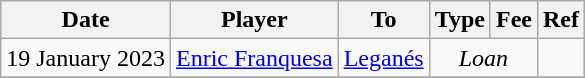<table class="wikitable">
<tr>
<th>Date</th>
<th>Player</th>
<th>To</th>
<th>Type</th>
<th>Fee</th>
<th>Ref</th>
</tr>
<tr>
<td>19 January 2023</td>
<td> <a href='#'>Enric Franquesa</a></td>
<td><a href='#'>Leganés</a></td>
<td colspan=2 align=center><em>Loan</em></td>
<td align=center></td>
</tr>
<tr>
</tr>
</table>
